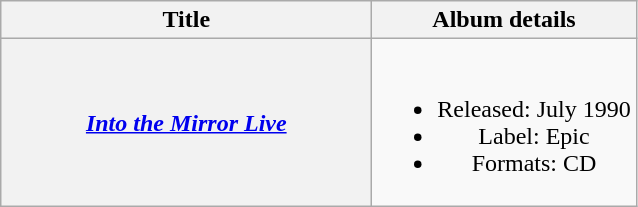<table class="wikitable plainrowheaders" style="text-align:center;">
<tr>
<th scope="col" style="width:15em;">Title</th>
<th scope="col">Album details</th>
</tr>
<tr>
<th scope="row"><em><a href='#'>Into the Mirror Live</a></em></th>
<td><br><ul><li>Released: July 1990</li><li>Label: Epic</li><li>Formats: CD</li></ul></td>
</tr>
</table>
